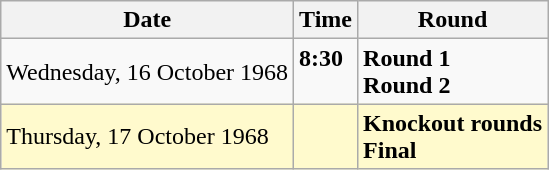<table class="wikitable">
<tr>
<th>Date</th>
<th>Time</th>
<th>Round</th>
</tr>
<tr>
<td>Wednesday, 16 October 1968</td>
<td><strong>8:30</strong><br> </td>
<td><strong>Round 1</strong><br><strong>Round 2</strong></td>
</tr>
<tr style=background:lemonchiffon>
<td>Thursday, 17 October 1968</td>
<td></td>
<td><strong>Knockout rounds</strong><br><strong>Final</strong></td>
</tr>
</table>
